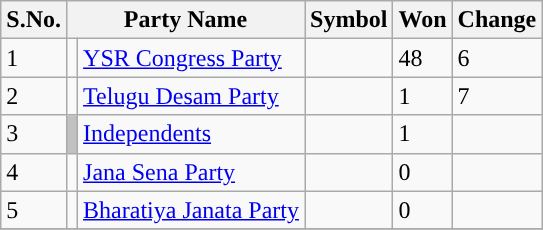<table CLASS="sortable wikitable">
<tr>
<th>S.No.</th>
<th colspan=2>Party Name</th>
<th>Symbol</th>
<th>Won</th>
<th>Change</th>
</tr>
<tr>
<td>1</td>
<td></td>
<td><a href='#'>YSR Congress Party</a></td>
<td></td>
<td>48</td>
<td>6</td>
</tr>
<tr>
<td>2</td>
<td></td>
<td><a href='#'>Telugu Desam Party</a></td>
<td></td>
<td>1</td>
<td>7</td>
</tr>
<tr>
<td>3</td>
<td bgcolor=#C1C1C1></td>
<td><a href='#'>Independents</a></td>
<td></td>
<td>1</td>
<td></td>
</tr>
<tr>
<td>4</td>
<td></td>
<td><a href='#'>Jana Sena Party</a></td>
<td></td>
<td>0</td>
<td></td>
</tr>
<tr>
<td>5</td>
<td></td>
<td><a href='#'>Bharatiya Janata Party</a></td>
<td></td>
<td>0</td>
<td></td>
</tr>
<tr>
</tr>
</table>
